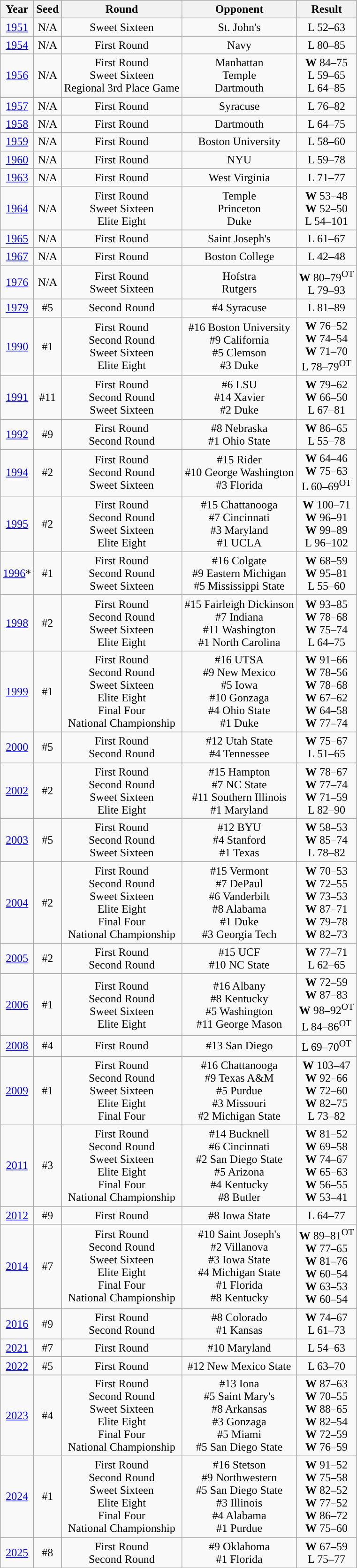<table class="wikitable">
<tr>
<th>Year</th>
<th>Seed</th>
<th>Round</th>
<th>Opponent</th>
<th>Result</th>
</tr>
<tr align="center">
<td><a href='#'>1951</a></td>
<td>N/A</td>
<td>Sweet Sixteen</td>
<td>St. John's</td>
<td>L 52–63</td>
</tr>
<tr align="center">
<td><a href='#'>1954</a></td>
<td>N/A</td>
<td>First Round</td>
<td>Navy</td>
<td>L 80–85</td>
</tr>
<tr align="center">
<td><a href='#'>1956</a></td>
<td>N/A</td>
<td>First Round<br>Sweet Sixteen<br>Regional 3rd Place Game</td>
<td>Manhattan<br>Temple<br>Dartmouth</td>
<td><strong>W</strong> 84–75<br>L 59–65<br>L 64–85</td>
</tr>
<tr align="center">
<td><a href='#'>1957</a></td>
<td>N/A</td>
<td>First Round</td>
<td>Syracuse</td>
<td>L 76–82</td>
</tr>
<tr align="center">
<td><a href='#'>1958</a></td>
<td>N/A</td>
<td>First Round</td>
<td>Dartmouth</td>
<td>L 64–75</td>
</tr>
<tr align="center">
<td><a href='#'>1959</a></td>
<td>N/A</td>
<td>First Round</td>
<td>Boston University</td>
<td>L 58–60</td>
</tr>
<tr align="center">
<td><a href='#'>1960</a></td>
<td>N/A</td>
<td>First Round</td>
<td>NYU</td>
<td>L 59–78</td>
</tr>
<tr align="center">
<td><a href='#'>1963</a></td>
<td>N/A</td>
<td>First Round</td>
<td>West Virginia</td>
<td>L 71–77</td>
</tr>
<tr align="center">
<td><a href='#'>1964</a></td>
<td>N/A</td>
<td>First Round<br>Sweet Sixteen<br>Elite Eight</td>
<td>Temple<br>Princeton<br>Duke</td>
<td><strong>W</strong> 53–48<br><strong>W</strong> 52–50<br>L 54–101</td>
</tr>
<tr align="center">
<td><a href='#'>1965</a></td>
<td>N/A</td>
<td>First Round</td>
<td>Saint Joseph's</td>
<td>L 61–67</td>
</tr>
<tr align="center">
<td><a href='#'>1967</a></td>
<td>N/A</td>
<td>First Round</td>
<td>Boston College</td>
<td>L 42–48</td>
</tr>
<tr align="center">
<td><a href='#'>1976</a></td>
<td>N/A</td>
<td>First Round<br>Sweet Sixteen</td>
<td>Hofstra<br>Rutgers</td>
<td><strong>W</strong> 80–79<sup>OT</sup><br>L 79–93</td>
</tr>
<tr align="center">
<td><a href='#'>1979</a></td>
<td>#5</td>
<td>Second Round</td>
<td>#4 Syracuse</td>
<td>L 81–89</td>
</tr>
<tr align="center">
<td><a href='#'>1990</a></td>
<td>#1</td>
<td>First Round<br>Second Round<br>Sweet Sixteen<br>Elite Eight</td>
<td>#16 Boston University<br>#9 California<br>#5 Clemson<br>#3 Duke</td>
<td><strong>W</strong> 76–52<br><strong>W</strong> 74–54<br><strong>W</strong> 71–70<br>L 78–79<sup>OT</sup></td>
</tr>
<tr align="center">
<td><a href='#'>1991</a></td>
<td>#11</td>
<td>First Round<br>Second Round<br>Sweet Sixteen</td>
<td>#6 LSU<br>#14 Xavier<br>#2 Duke</td>
<td><strong>W</strong> 79–62<br><strong>W</strong> 66–50<br>L 67–81</td>
</tr>
<tr align="center">
<td><a href='#'>1992</a></td>
<td>#9</td>
<td>First Round<br>Second Round</td>
<td>#8 Nebraska<br>#1 Ohio State</td>
<td><strong>W</strong> 86–65<br>L 55–78</td>
</tr>
<tr align="center">
<td><a href='#'>1994</a></td>
<td>#2</td>
<td>First Round<br>Second Round<br>Sweet Sixteen</td>
<td>#15 Rider<br>#10 George Washington<br>#3 Florida</td>
<td><strong>W</strong> 64–46<br><strong>W</strong> 75–63<br>L 60–69<sup>OT</sup></td>
</tr>
<tr align="center">
<td><a href='#'>1995</a></td>
<td>#2</td>
<td>First Round<br>Second Round<br>Sweet Sixteen<br>Elite Eight</td>
<td>#15 Chattanooga<br>#7 Cincinnati<br>#3 Maryland<br>#1 UCLA</td>
<td><strong>W</strong> 100–71<br><strong>W</strong> 96–91<br><strong>W</strong> 99–89<br>L 96–102</td>
</tr>
<tr align="center">
<td><a href='#'>1996</a>*</td>
<td>#1</td>
<td>First Round<br>Second Round<br>Sweet Sixteen</td>
<td>#16 Colgate<br>#9 Eastern Michigan<br>#5 Mississippi State</td>
<td><strong>W</strong> 68–59<br><strong>W</strong> 95–81<br>L 55–60</td>
</tr>
<tr align="center">
<td><a href='#'>1998</a></td>
<td>#2</td>
<td>First Round<br>Second Round<br>Sweet Sixteen<br>Elite Eight</td>
<td>#15 Fairleigh Dickinson<br>#7 Indiana<br>#11 Washington<br>#1 North Carolina</td>
<td><strong>W</strong> 93–85<br><strong>W</strong> 78–68<br><strong>W</strong> 75–74<br>L 64–75</td>
</tr>
<tr align="center">
<td><a href='#'>1999</a></td>
<td>#1</td>
<td>First Round<br>Second Round<br>Sweet Sixteen<br>Elite Eight<br>Final Four<br>National Championship</td>
<td>#16 UTSA<br>#9 New Mexico<br>#5 Iowa<br>#10 Gonzaga<br>#4 Ohio State<br>#1 Duke</td>
<td><strong>W</strong> 91–66<br><strong>W</strong> 78–56<br><strong>W</strong> 78–68<br><strong>W</strong> 67–62<br><strong>W</strong> 64–58<br><strong>W</strong> 77–74</td>
</tr>
<tr align="center">
<td><a href='#'>2000</a></td>
<td>#5</td>
<td>First Round<br>Second Round</td>
<td>#12 Utah State<br>#4 Tennessee</td>
<td><strong>W</strong> 75–67<br>L 51–65</td>
</tr>
<tr align="center">
<td><a href='#'>2002</a></td>
<td>#2</td>
<td>First Round<br>Second Round<br>Sweet Sixteen<br>Elite Eight</td>
<td>#15 Hampton<br>#7 NC State<br>#11 Southern Illinois<br>#1 Maryland</td>
<td><strong>W</strong> 78–67<br><strong>W</strong> 77–74<br><strong>W</strong> 71–59<br>L 82–90</td>
</tr>
<tr align="center">
<td><a href='#'>2003</a></td>
<td>#5</td>
<td>First Round<br>Second Round<br>Sweet Sixteen</td>
<td>#12 BYU<br>#4 Stanford<br>#1 Texas</td>
<td><strong>W</strong> 58–53<br><strong>W</strong> 85–74<br>L 78–82</td>
</tr>
<tr align="center">
<td><a href='#'>2004</a></td>
<td>#2</td>
<td>First Round<br>Second Round<br>Sweet Sixteen<br>Elite Eight<br>Final Four<br>National Championship</td>
<td>#15 Vermont<br>#7 DePaul<br>#6 Vanderbilt<br>#8 Alabama<br>#1 Duke<br>#3 Georgia Tech</td>
<td><strong>W</strong> 70–53<br><strong>W</strong> 72–55<br><strong>W</strong> 73–53<br><strong>W</strong> 87–71<br><strong>W</strong> 79–78<br><strong>W</strong> 82–73</td>
</tr>
<tr align="center">
<td><a href='#'>2005</a></td>
<td>#2</td>
<td>First Round<br>Second Round</td>
<td>#15 UCF<br>#10 NC State</td>
<td><strong>W</strong> 77–71<br>L 62–65</td>
</tr>
<tr align="center">
<td><a href='#'>2006</a></td>
<td>#1</td>
<td>First Round<br>Second Round<br>Sweet Sixteen<br>Elite Eight</td>
<td>#16 Albany<br>#8 Kentucky<br>#5 Washington<br>#11 George Mason</td>
<td><strong>W</strong> 72–59<br><strong>W</strong> 87–83<br><strong>W</strong> 98–92<sup>OT</sup><br>L 84–86<sup>OT</sup></td>
</tr>
<tr align="center">
<td><a href='#'>2008</a></td>
<td>#4</td>
<td>First Round</td>
<td>#13 San Diego</td>
<td>L 69–70<sup>OT</sup></td>
</tr>
<tr align="center">
<td><a href='#'>2009</a></td>
<td>#1</td>
<td>First Round<br>Second Round<br>Sweet Sixteen<br>Elite Eight<br>Final Four</td>
<td>#16 Chattanooga<br>#9 Texas A&M<br>#5 Purdue<br>#3 Missouri<br>#2 Michigan State</td>
<td><strong>W</strong> 103–47<br><strong>W</strong> 92–66<br><strong>W</strong> 72–60<br><strong>W</strong> 82–75<br>L 73–82</td>
</tr>
<tr align="center">
<td><a href='#'>2011</a></td>
<td>#3</td>
<td>First Round<br>Second Round<br>Sweet Sixteen<br>Elite Eight<br>Final Four<br>National Championship</td>
<td>#14 Bucknell<br>#6 Cincinnati<br>#2 San Diego State<br>#5 Arizona<br>#4 Kentucky<br>#8 Butler</td>
<td><strong>W</strong> 81–52<br><strong>W</strong> 69–58<br><strong>W</strong> 74–67<br><strong>W</strong> 65–63<br><strong>W</strong> 56–55<br><strong>W</strong> 53–41</td>
</tr>
<tr align="center">
<td><a href='#'>2012</a></td>
<td>#9</td>
<td>First Round</td>
<td>#8 Iowa State</td>
<td>L 64–77</td>
</tr>
<tr align="center">
<td><a href='#'>2014</a></td>
<td>#7</td>
<td>First Round<br>Second Round<br>Sweet Sixteen<br>Elite Eight<br>Final Four<br>National Championship</td>
<td>#10 Saint Joseph's<br>#2 Villanova<br>#3 Iowa State<br>#4 Michigan State<br>#1 Florida<br>#8 Kentucky</td>
<td><strong>W</strong> 89–81<sup>OT</sup><br><strong>W</strong> 77–65<br><strong>W</strong> 81–76<br><strong>W</strong> 60–54<br><strong>W</strong> 63–53<br><strong>W</strong> 60–54</td>
</tr>
<tr align="center">
<td><a href='#'>2016</a></td>
<td>#9</td>
<td>First Round<br>Second Round</td>
<td>#8 Colorado<br>#1 Kansas</td>
<td><strong>W</strong> 74–67<br>L 61–73</td>
</tr>
<tr align="center">
<td><a href='#'>2021</a></td>
<td>#7</td>
<td>First Round</td>
<td>#10 Maryland</td>
<td>L 54–63</td>
</tr>
<tr align="center">
<td><a href='#'>2022</a></td>
<td>#5</td>
<td>First Round</td>
<td>#12 New Mexico State</td>
<td>L 63–70</td>
</tr>
<tr align="center">
<td><a href='#'>2023</a></td>
<td>#4</td>
<td>First Round<br>Second Round<br>Sweet Sixteen<br>Elite Eight<br>Final Four<br>National Championship</td>
<td>#13 Iona<br>#5 Saint Mary's<br>#8 Arkansas<br> #3 Gonzaga<br>#5 Miami<br>#5 San Diego State</td>
<td><strong>W</strong> 87–63<br> <strong>W</strong> 70–55<br> <strong>W</strong> 88–65<br> <strong>W</strong> 82–54<br> <strong>W</strong> 72–59<br> <strong>W</strong> 76–59</td>
</tr>
<tr align="center">
<td><a href='#'>2024</a></td>
<td>#1</td>
<td>First Round<br>Second Round<br>Sweet Sixteen<br>Elite Eight<br>Final Four<br>National Championship</td>
<td>#16 Stetson<br>#9 Northwestern<br>#5 San Diego State<br>#3 Illinois<br>#4 Alabama<br>#1 Purdue</td>
<td><strong>W</strong> 91–52<br><strong>W</strong> 75–58<br><strong>W</strong> 82–52<br><strong>W</strong> 77–52<br><strong>W</strong> 86–72<br><strong>W</strong> 75–60</td>
</tr>
<tr align="center">
<td><a href='#'>2025</a></td>
<td>#8</td>
<td>First Round<br>Second Round</td>
<td>#9 Oklahoma<br>#1 Florida</td>
<td><strong>W</strong> 67–59<br>L 75–77</td>
</tr>
</table>
